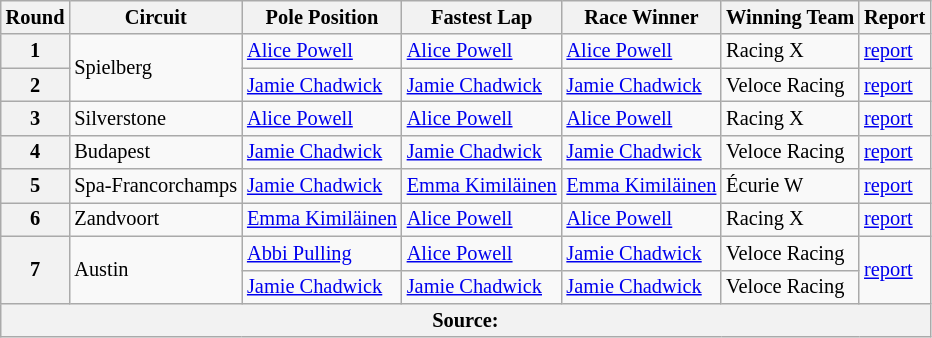<table class="wikitable" style="font-size:85%;">
<tr>
<th>Round</th>
<th>Circuit</th>
<th>Pole Position</th>
<th>Fastest Lap</th>
<th>Race Winner</th>
<th>Winning Team</th>
<th>Report</th>
</tr>
<tr>
<th>1</th>
<td rowspan="2" nowrap>Spielberg</td>
<td> <a href='#'>Alice Powell</a></td>
<td> <a href='#'>Alice Powell</a></td>
<td> <a href='#'>Alice Powell</a></td>
<td>Racing X</td>
<td><a href='#'>report</a></td>
</tr>
<tr>
<th>2</th>
<td> <a href='#'>Jamie Chadwick</a></td>
<td> <a href='#'>Jamie Chadwick</a></td>
<td> <a href='#'>Jamie Chadwick</a></td>
<td nowrap>Veloce Racing</td>
<td><a href='#'>report</a></td>
</tr>
<tr>
<th>3</th>
<td>Silverstone</td>
<td> <a href='#'>Alice Powell</a></td>
<td> <a href='#'>Alice Powell</a></td>
<td> <a href='#'>Alice Powell</a></td>
<td>Racing X</td>
<td><a href='#'>report</a></td>
</tr>
<tr>
<th>4</th>
<td>Budapest</td>
<td> <a href='#'>Jamie Chadwick</a></td>
<td> <a href='#'>Jamie Chadwick</a></td>
<td> <a href='#'>Jamie Chadwick</a></td>
<td>Veloce Racing</td>
<td><a href='#'>report</a></td>
</tr>
<tr>
<th>5</th>
<td nowrap>Spa-Francorchamps</td>
<td> <a href='#'>Jamie Chadwick</a></td>
<td nowrap> <a href='#'>Emma Kimiläinen</a></td>
<td nowrap> <a href='#'>Emma Kimiläinen</a></td>
<td>Écurie W</td>
<td><a href='#'>report</a></td>
</tr>
<tr>
<th>6</th>
<td>Zandvoort</td>
<td nowrap> <a href='#'>Emma Kimiläinen</a></td>
<td> <a href='#'>Alice Powell</a></td>
<td> <a href='#'>Alice Powell</a></td>
<td>Racing X</td>
<td><a href='#'>report</a></td>
</tr>
<tr>
<th rowspan=2>7</th>
<td rowspan="2" nowrap>Austin</td>
<td> <a href='#'>Abbi Pulling</a></td>
<td> <a href='#'>Alice Powell</a></td>
<td> <a href='#'>Jamie Chadwick</a></td>
<td>Veloce Racing</td>
<td rowspan=2><a href='#'>report</a></td>
</tr>
<tr>
<td> <a href='#'>Jamie Chadwick</a></td>
<td> <a href='#'>Jamie Chadwick</a></td>
<td> <a href='#'>Jamie Chadwick</a></td>
<td>Veloce Racing</td>
</tr>
<tr>
<th colspan=7>Source:</th>
</tr>
</table>
